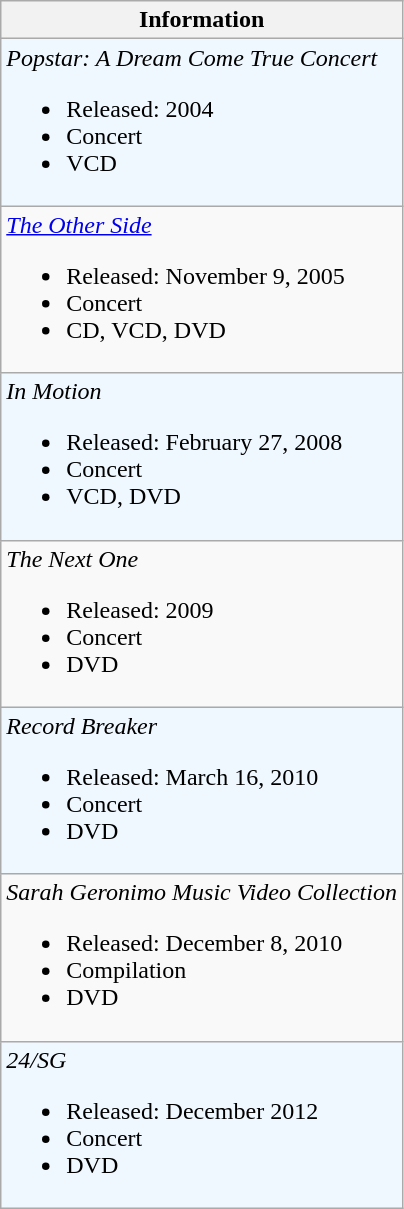<table class="wikitable">
<tr ">
<th align="left">Information</th>
</tr>
<tr style="background:#f0f8ff;">
<td align="left"><em>Popstar: A Dream Come True Concert</em><br><ul><li>Released: 2004</li><li>Concert</li><li>VCD</li></ul></td>
</tr>
<tr>
<td align="left"><em><a href='#'>The Other Side</a></em><br><ul><li>Released: November 9, 2005</li><li>Concert</li><li>CD, VCD, DVD</li></ul></td>
</tr>
<tr style="background:#f0f8ff;">
<td align="left"><em>In Motion</em><br><ul><li>Released: February 27, 2008</li><li>Concert</li><li>VCD, DVD</li></ul></td>
</tr>
<tr>
<td align="left"><em>The Next One</em><br><ul><li>Released: 2009</li><li>Concert</li><li>DVD</li></ul></td>
</tr>
<tr style="background:#f0f8ff;">
<td align="left"><em>Record Breaker</em><br><ul><li>Released: March 16, 2010</li><li>Concert</li><li>DVD</li></ul></td>
</tr>
<tr>
<td align="left"><em>Sarah Geronimo Music Video Collection</em><br><ul><li>Released: December 8, 2010</li><li>Compilation</li><li>DVD</li></ul></td>
</tr>
<tr style="background:#f0f8ff;">
<td align="left"><em>24/SG</em><br><ul><li>Released: December 2012</li><li>Concert</li><li>DVD</li></ul></td>
</tr>
</table>
